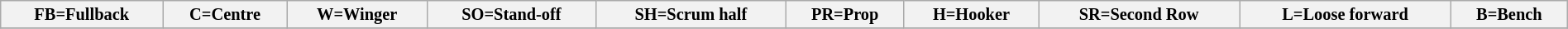<table class="wikitable" style="font-size:85%;" width="100%">
<tr>
<th>FB=Fullback</th>
<th>C=Centre</th>
<th>W=Winger</th>
<th>SO=Stand-off</th>
<th>SH=Scrum half</th>
<th>PR=Prop</th>
<th>H=Hooker</th>
<th>SR=Second Row</th>
<th>L=Loose forward</th>
<th>B=Bench</th>
</tr>
<tr>
</tr>
</table>
